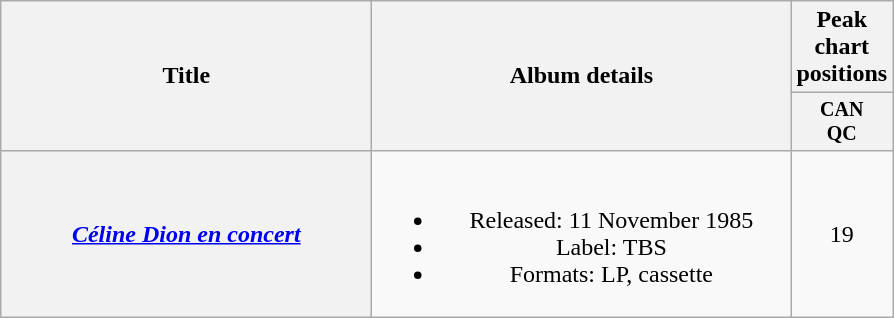<table class="wikitable plainrowheaders" style="text-align:center;">
<tr>
<th rowspan="2" style="width:15em;">Title</th>
<th rowspan="2" style="width:17em;">Album details</th>
<th colspan="1">Peak chart positions</th>
</tr>
<tr style="font-size:smaller;">
<th style="width:25px;">CAN<br>QC<br></th>
</tr>
<tr>
<th scope="row"><em><a href='#'>Céline Dion en concert</a></em></th>
<td><br><ul><li>Released: 11 November 1985</li><li>Label: TBS</li><li>Formats: LP, cassette</li></ul></td>
<td>19</td>
</tr>
</table>
